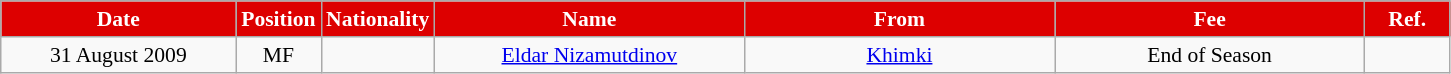<table class="wikitable"  style="text-align:center; font-size:90%; ">
<tr>
<th style="background:#DD0000; color:white; width:150px;">Date</th>
<th style="background:#DD0000; color:white; width:50px;">Position</th>
<th style="background:#DD0000; color:white; width:50px;">Nationality</th>
<th style="background:#DD0000; color:white; width:200px;">Name</th>
<th style="background:#DD0000; color:white; width:200px;">From</th>
<th style="background:#DD0000; color:white; width:200px;">Fee</th>
<th style="background:#DD0000; color:white; width:50px;">Ref.</th>
</tr>
<tr>
<td>31 August 2009</td>
<td>MF</td>
<td></td>
<td><a href='#'>Eldar Nizamutdinov</a></td>
<td><a href='#'>Khimki</a></td>
<td>End of Season</td>
<td></td>
</tr>
</table>
